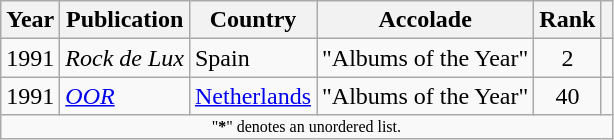<table class="wikitable sortable" style="margin:0em 1em 1em 0pt">
<tr>
<th>Year</th>
<th>Publication</th>
<th>Country</th>
<th>Accolade</th>
<th>Rank</th>
<th class=unsortable></th>
</tr>
<tr>
<td align=center>1991</td>
<td><em>Rock de Lux</em></td>
<td>Spain</td>
<td>"Albums of the Year"</td>
<td align=center>2</td>
<td></td>
</tr>
<tr>
<td align=center>1991</td>
<td><em><a href='#'>OOR</a></em></td>
<td><a href='#'>Netherlands</a></td>
<td>"Albums of the Year"</td>
<td align=center>40</td>
<td></td>
</tr>
<tr class="sortbottom">
<td colspan=6 style=font-size:8pt; align=center>"<strong>*</strong>" denotes an unordered list.</td>
</tr>
</table>
